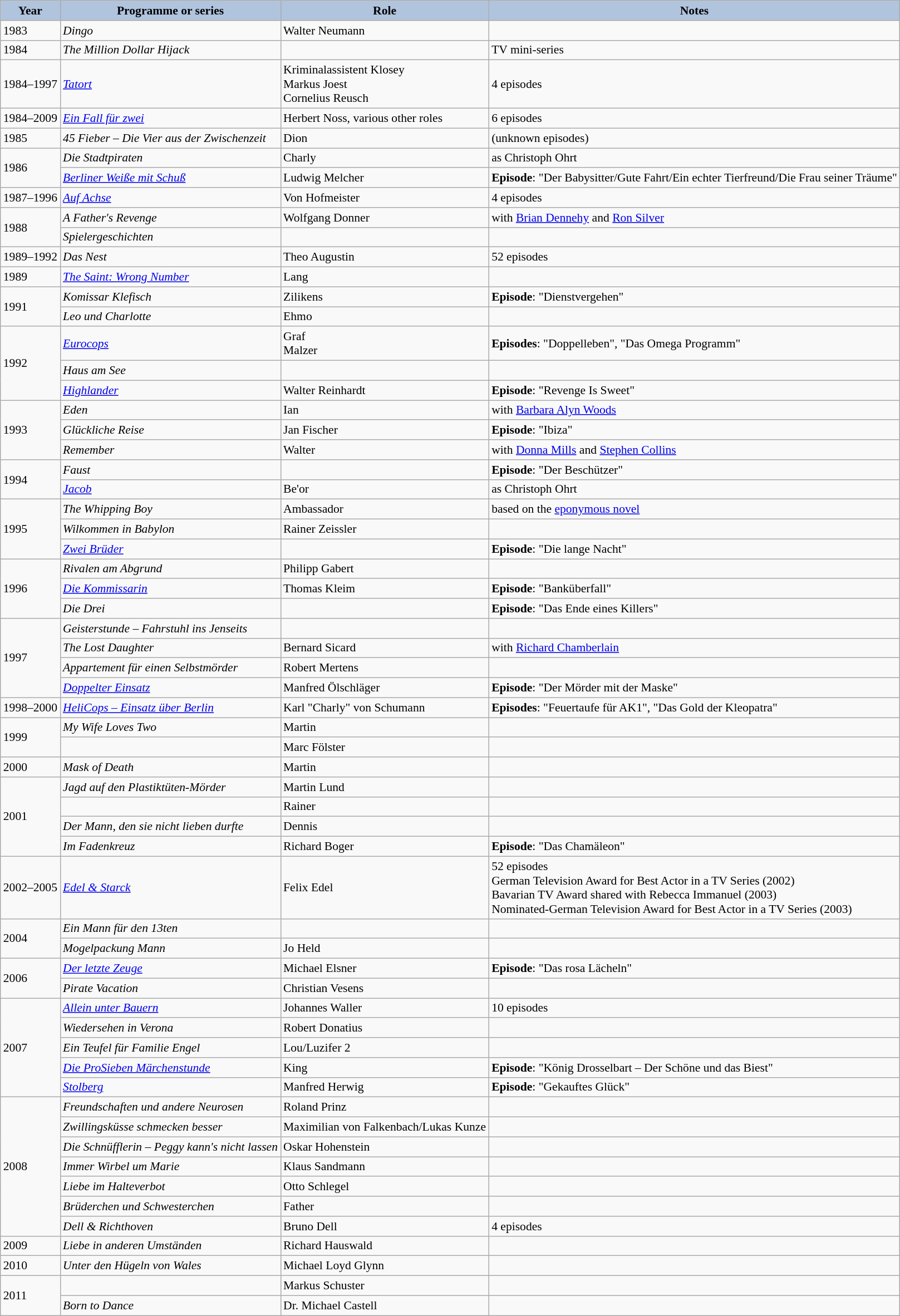<table class="wikitable" style="font-size:90%;">
<tr>
<th style="background:#B0C4DE;">Year</th>
<th style="background:#B0C4DE;">Programme or series</th>
<th style="background:#B0C4DE;">Role</th>
<th style="background:#B0C4DE;">Notes</th>
</tr>
<tr>
<td>1983</td>
<td><em>Dingo</em></td>
<td>Walter Neumann</td>
<td></td>
</tr>
<tr>
<td>1984</td>
<td><em>The Million Dollar Hijack</em></td>
<td></td>
<td>TV mini-series</td>
</tr>
<tr>
<td>1984–1997</td>
<td><em><a href='#'>Tatort</a></em></td>
<td>Kriminalassistent Klosey<br>Markus Joest<br>Cornelius Reusch</td>
<td>4 episodes</td>
</tr>
<tr>
<td>1984–2009</td>
<td><em><a href='#'>Ein Fall für zwei</a></em></td>
<td>Herbert Noss, various other roles</td>
<td>6 episodes</td>
</tr>
<tr>
<td>1985</td>
<td><em>45 Fieber – Die Vier aus der Zwischenzeit</em></td>
<td>Dion</td>
<td>(unknown episodes)</td>
</tr>
<tr>
<td rowspan="2">1986</td>
<td><em>Die Stadtpiraten</em></td>
<td>Charly</td>
<td>as Christoph Ohrt</td>
</tr>
<tr>
<td><em><a href='#'>Berliner Weiße mit Schuß</a></em></td>
<td>Ludwig Melcher</td>
<td><strong>Episode</strong>: "Der Babysitter/Gute Fahrt/Ein echter Tierfreund/Die Frau seiner Träume"</td>
</tr>
<tr>
<td>1987–1996</td>
<td><em><a href='#'>Auf Achse</a></em></td>
<td>Von Hofmeister</td>
<td>4 episodes</td>
</tr>
<tr>
<td rowspan="2">1988</td>
<td><em>A Father's Revenge</em></td>
<td>Wolfgang Donner</td>
<td>with <a href='#'>Brian Dennehy</a> and <a href='#'>Ron Silver</a></td>
</tr>
<tr>
<td><em>Spielergeschichten</em></td>
<td></td>
<td></td>
</tr>
<tr>
<td>1989–1992</td>
<td><em>Das Nest</em></td>
<td>Theo Augustin</td>
<td>52 episodes</td>
</tr>
<tr>
<td>1989</td>
<td><em><a href='#'>The Saint: Wrong Number</a></em></td>
<td>Lang</td>
<td></td>
</tr>
<tr>
<td rowspan="2">1991</td>
<td><em>Komissar Klefisch</em></td>
<td>Zilikens</td>
<td><strong>Episode</strong>: "Dienstvergehen"</td>
</tr>
<tr>
<td><em>Leo und Charlotte</em></td>
<td>Ehmo</td>
<td></td>
</tr>
<tr>
<td rowspan="3">1992</td>
<td><em><a href='#'>Eurocops</a></em></td>
<td>Graf<br>Malzer</td>
<td><strong>Episodes</strong>: "Doppelleben", "Das Omega Programm"</td>
</tr>
<tr>
<td><em>Haus am See</em></td>
<td></td>
<td></td>
</tr>
<tr>
<td><em><a href='#'>Highlander</a></em></td>
<td>Walter Reinhardt</td>
<td><strong>Episode</strong>: "Revenge Is Sweet"</td>
</tr>
<tr>
<td rowspan="3">1993</td>
<td><em>Eden</em></td>
<td>Ian</td>
<td>with <a href='#'>Barbara Alyn Woods</a></td>
</tr>
<tr>
<td><em>Glückliche Reise</em></td>
<td>Jan Fischer</td>
<td><strong>Episode</strong>: "Ibiza"</td>
</tr>
<tr>
<td><em>Remember</em></td>
<td>Walter</td>
<td>with <a href='#'>Donna Mills</a> and <a href='#'>Stephen Collins</a></td>
</tr>
<tr>
<td rowspan="2">1994</td>
<td><em>Faust</em></td>
<td></td>
<td><strong>Episode</strong>: "Der Beschützer"</td>
</tr>
<tr>
<td><em><a href='#'>Jacob</a></em></td>
<td>Be'or</td>
<td>as Christoph Ohrt</td>
</tr>
<tr>
<td rowspan="3">1995</td>
<td><em>The Whipping Boy</em></td>
<td>Ambassador</td>
<td>based on the <a href='#'>eponymous novel</a></td>
</tr>
<tr>
<td><em>Wilkommen in Babylon</em></td>
<td>Rainer Zeissler</td>
<td></td>
</tr>
<tr>
<td><em><a href='#'>Zwei Brüder</a></em></td>
<td></td>
<td><strong>Episode</strong>: "Die lange Nacht"</td>
</tr>
<tr>
<td rowspan="3">1996</td>
<td><em>Rivalen am Abgrund</em></td>
<td>Philipp Gabert</td>
<td></td>
</tr>
<tr>
<td><em><a href='#'>Die Kommissarin</a></em></td>
<td>Thomas Kleim</td>
<td><strong>Episode</strong>: "Banküberfall"</td>
</tr>
<tr>
<td><em>Die Drei</em></td>
<td></td>
<td><strong>Episode</strong>: "Das Ende eines Killers"</td>
</tr>
<tr>
<td rowspan="4">1997</td>
<td><em>Geisterstunde – Fahrstuhl ins Jenseits</em></td>
<td></td>
<td></td>
</tr>
<tr>
<td><em>The Lost Daughter</em></td>
<td>Bernard Sicard</td>
<td>with <a href='#'>Richard Chamberlain</a></td>
</tr>
<tr>
<td><em>Appartement für einen Selbstmörder</em></td>
<td>Robert Mertens</td>
<td></td>
</tr>
<tr>
<td><em><a href='#'>Doppelter Einsatz</a></em></td>
<td>Manfred Ölschläger</td>
<td><strong>Episode</strong>: "Der Mörder mit der Maske"</td>
</tr>
<tr>
<td>1998–2000</td>
<td><em><a href='#'>HeliCops – Einsatz über Berlin</a></em></td>
<td>Karl "Charly" von Schumann</td>
<td><strong>Episodes</strong>: "Feuertaufe für AK1", "Das Gold der Kleopatra"</td>
</tr>
<tr>
<td rowspan="2">1999</td>
<td><em>My Wife Loves Two</em></td>
<td>Martin</td>
<td></td>
</tr>
<tr>
<td><em></em></td>
<td>Marc Fölster</td>
<td></td>
</tr>
<tr>
<td>2000</td>
<td><em>Mask of Death</em></td>
<td>Martin</td>
<td></td>
</tr>
<tr>
<td rowspan="4">2001</td>
<td><em>Jagd auf den Plastiktüten-Mörder</em></td>
<td>Martin Lund</td>
<td></td>
</tr>
<tr>
<td><em></em></td>
<td>Rainer</td>
<td></td>
</tr>
<tr>
<td><em>Der Mann, den sie nicht lieben durfte</em></td>
<td>Dennis</td>
<td></td>
</tr>
<tr>
<td><em>Im Fadenkreuz</em></td>
<td>Richard Boger</td>
<td><strong>Episode</strong>: "Das Chamäleon"</td>
</tr>
<tr>
<td>2002–2005</td>
<td><em><a href='#'>Edel & Starck</a></em></td>
<td>Felix Edel</td>
<td>52 episodes<br>German Television Award for Best Actor in a TV Series (2002)<br>Bavarian TV Award shared with Rebecca Immanuel (2003)<br>Nominated-German Television Award for Best Actor in a TV Series (2003)</td>
</tr>
<tr>
<td rowspan="2">2004</td>
<td><em>Ein Mann für den 13ten</em></td>
<td></td>
<td></td>
</tr>
<tr>
<td><em>Mogelpackung Mann</em></td>
<td>Jo Held</td>
<td></td>
</tr>
<tr>
<td rowspan="2">2006</td>
<td><em><a href='#'>Der letzte Zeuge</a></em></td>
<td>Michael Elsner</td>
<td><strong>Episode</strong>: "Das rosa Lächeln"</td>
</tr>
<tr>
<td><em>Pirate Vacation</em></td>
<td>Christian Vesens</td>
<td></td>
</tr>
<tr>
<td rowspan="5">2007</td>
<td><em><a href='#'>Allein unter Bauern</a></em></td>
<td>Johannes Waller</td>
<td>10 episodes</td>
</tr>
<tr>
<td><em>Wiedersehen in Verona</em></td>
<td>Robert Donatius</td>
<td></td>
</tr>
<tr>
<td><em>Ein Teufel für Familie Engel</em></td>
<td>Lou/Luzifer 2</td>
<td></td>
</tr>
<tr>
<td><em><a href='#'>Die ProSieben Märchenstunde</a></em></td>
<td>King</td>
<td><strong>Episode</strong>: "König Drosselbart – Der Schöne und das Biest"</td>
</tr>
<tr>
<td><em><a href='#'>Stolberg</a></em></td>
<td>Manfred Herwig</td>
<td><strong>Episode</strong>: "Gekauftes Glück"</td>
</tr>
<tr>
<td rowspan="7">2008</td>
<td><em>Freundschaften und andere Neurosen</em></td>
<td>Roland Prinz</td>
<td></td>
</tr>
<tr>
<td><em>Zwillingsküsse schmecken besser</em></td>
<td>Maximilian von Falkenbach/Lukas Kunze</td>
<td></td>
</tr>
<tr>
<td><em>Die Schnüfflerin – Peggy kann's nicht lassen</em></td>
<td>Oskar Hohenstein</td>
<td></td>
</tr>
<tr>
<td><em>Immer Wirbel um Marie</em></td>
<td>Klaus Sandmann</td>
<td></td>
</tr>
<tr>
<td><em>Liebe im Halteverbot</em></td>
<td>Otto Schlegel</td>
<td></td>
</tr>
<tr>
<td><em>Brüderchen und Schwesterchen</em></td>
<td>Father</td>
<td></td>
</tr>
<tr>
<td><em>Dell & Richthoven</em></td>
<td>Bruno Dell</td>
<td>4 episodes</td>
</tr>
<tr>
<td>2009</td>
<td><em>Liebe in anderen Umständen</em></td>
<td>Richard Hauswald</td>
<td></td>
</tr>
<tr>
<td>2010</td>
<td><em>Unter den Hügeln von Wales</em></td>
<td>Michael Loyd Glynn</td>
<td></td>
</tr>
<tr>
<td rowspan="2">2011</td>
<td><em></em></td>
<td>Markus Schuster</td>
<td></td>
</tr>
<tr>
<td><em>Born to Dance</em></td>
<td>Dr. Michael Castell</td>
<td></td>
</tr>
</table>
